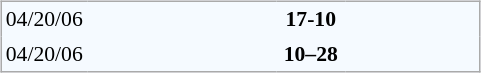<table width="100%" align=center>
<tr>
<td valign="top" width="50%"><br><table align=center cellpadding="3" cellspacing="0" style="background: #F5FAFF; border: 1px #aaa solid; border-collapse:collapse; font-size:95%;" width=320>
<tr style=font-size:95%>
<td align=center width=40>04/20/06</td>
<td width=120 align=right></td>
<td align=center width=40><strong>17-10</strong></td>
<td></td>
</tr>
<tr style=font-size:95%>
<td align=center>04/20/06</td>
<td align=right></td>
<td align=center><strong>10–28</strong></td>
<td></td>
</tr>
</table>
</td>
<td valign="top" width="50%"><br><table align=center cellpadding="3" cellspacing="0" width=320>
</table>
</td>
</tr>
</table>
